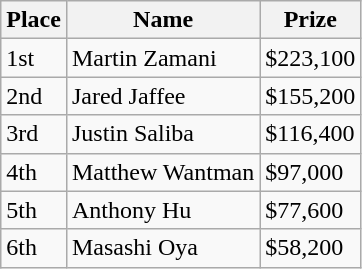<table class="wikitable">
<tr>
<th>Place</th>
<th>Name</th>
<th>Prize</th>
</tr>
<tr>
<td>1st</td>
<td> Martin Zamani</td>
<td>$223,100</td>
</tr>
<tr>
<td>2nd</td>
<td> Jared Jaffee</td>
<td>$155,200</td>
</tr>
<tr>
<td>3rd</td>
<td> Justin Saliba</td>
<td>$116,400</td>
</tr>
<tr>
<td>4th</td>
<td> Matthew Wantman</td>
<td>$97,000</td>
</tr>
<tr>
<td>5th</td>
<td> Anthony Hu</td>
<td>$77,600</td>
</tr>
<tr>
<td>6th</td>
<td> Masashi Oya</td>
<td>$58,200</td>
</tr>
</table>
